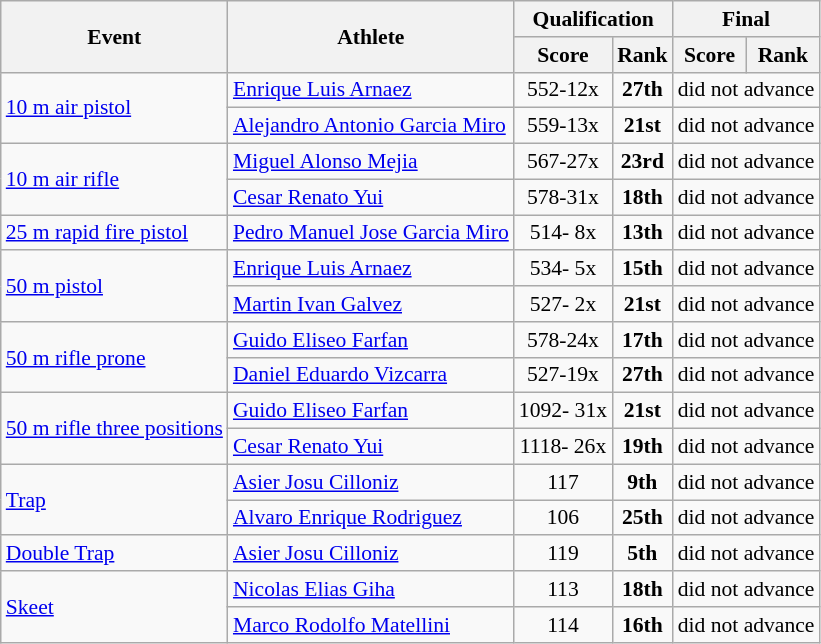<table class="wikitable" style="font-size:90%">
<tr>
<th rowspan="2">Event</th>
<th rowspan="2">Athlete</th>
<th colspan="2">Qualification</th>
<th colspan="2">Final</th>
</tr>
<tr>
<th>Score</th>
<th>Rank</th>
<th>Score</th>
<th>Rank</th>
</tr>
<tr>
<td rowspan=2><a href='#'>10 m air pistol</a></td>
<td><a href='#'>Enrique Luis Arnaez</a></td>
<td align=center>552-12x</td>
<td align=center><strong>27th</strong></td>
<td align=center colspan=2>did not advance</td>
</tr>
<tr>
<td><a href='#'>Alejandro Antonio Garcia Miro</a></td>
<td align=center>559-13x</td>
<td align=center><strong>21st</strong></td>
<td align=center colspan=2>did not advance</td>
</tr>
<tr>
<td rowspan=2><a href='#'>10 m air rifle</a></td>
<td><a href='#'>Miguel Alonso Mejia</a></td>
<td align=center>567-27x</td>
<td align=center><strong>23rd</strong></td>
<td align=center colspan=2>did not advance</td>
</tr>
<tr>
<td><a href='#'>Cesar Renato Yui</a></td>
<td align=center>578-31x</td>
<td align=center><strong>18th</strong></td>
<td align=center colspan=2>did not advance</td>
</tr>
<tr>
<td><a href='#'>25 m rapid fire pistol</a></td>
<td><a href='#'>Pedro Manuel Jose Garcia Miro</a></td>
<td align=center>514- 8x</td>
<td align=center><strong>13th</strong></td>
<td align=center colspan=2>did not advance</td>
</tr>
<tr>
<td rowspan=2><a href='#'>50 m pistol</a></td>
<td><a href='#'>Enrique Luis Arnaez</a></td>
<td align=center>534- 5x</td>
<td align=center><strong>15th</strong></td>
<td align=center colspan=2>did not advance</td>
</tr>
<tr>
<td><a href='#'>Martin Ivan Galvez</a></td>
<td align=center>527- 2x</td>
<td align=center><strong>21st</strong></td>
<td align=center colspan=2>did not advance</td>
</tr>
<tr>
<td rowspan=2><a href='#'>50 m rifle prone</a></td>
<td><a href='#'>Guido Eliseo Farfan</a></td>
<td align=center>578-24x</td>
<td align=center><strong>17th</strong></td>
<td align=center colspan=2>did not advance</td>
</tr>
<tr>
<td><a href='#'>Daniel Eduardo Vizcarra</a></td>
<td align=center>527-19x</td>
<td align=center><strong>27th</strong></td>
<td align=center colspan=2>did not advance</td>
</tr>
<tr>
<td rowspan=2><a href='#'>50 m rifle three positions</a></td>
<td><a href='#'>Guido Eliseo Farfan</a></td>
<td align=center>1092- 31x</td>
<td align=center><strong>21st</strong></td>
<td align=center colspan=2>did not advance</td>
</tr>
<tr>
<td><a href='#'>Cesar Renato Yui</a></td>
<td align=center>1118- 26x</td>
<td align=center><strong>19th</strong></td>
<td align=center colspan=2>did not advance</td>
</tr>
<tr>
<td rowspan=2><a href='#'>Trap</a></td>
<td><a href='#'>Asier Josu Cilloniz</a></td>
<td align=center>117</td>
<td align=center><strong>9th</strong></td>
<td align=center colspan=2>did not advance</td>
</tr>
<tr>
<td><a href='#'>Alvaro Enrique Rodriguez</a></td>
<td align=center>106</td>
<td align=center><strong>25th</strong></td>
<td align=center colspan=2>did not advance</td>
</tr>
<tr>
<td><a href='#'>Double Trap</a></td>
<td><a href='#'>Asier Josu Cilloniz</a></td>
<td align=center>119</td>
<td align=center><strong>5th</strong></td>
<td align=center colspan=2>did not advance</td>
</tr>
<tr>
<td rowspan=2><a href='#'>Skeet</a></td>
<td><a href='#'>Nicolas Elias Giha</a></td>
<td align=center>113</td>
<td align=center><strong>18th</strong></td>
<td align=center colspan=2>did not advance</td>
</tr>
<tr>
<td><a href='#'>Marco Rodolfo Matellini</a></td>
<td align=center>114</td>
<td align=center><strong>16th</strong></td>
<td align=center colspan=2>did not advance</td>
</tr>
</table>
